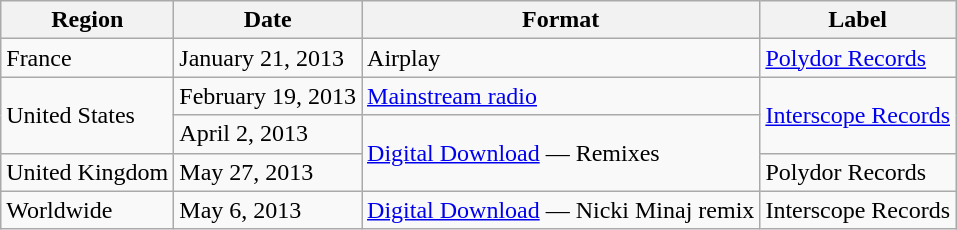<table class=wikitable>
<tr>
<th>Region</th>
<th>Date</th>
<th>Format</th>
<th>Label</th>
</tr>
<tr>
<td>France</td>
<td rowspan="1">January 21, 2013</td>
<td rowspan="1">Airplay</td>
<td><a href='#'>Polydor Records</a></td>
</tr>
<tr>
<td rowspan="2">United States</td>
<td rowspan="1">February 19, 2013</td>
<td rowspan="1"><a href='#'>Mainstream radio</a></td>
<td rowspan="2"><a href='#'>Interscope Records</a></td>
</tr>
<tr>
<td>April 2, 2013</td>
<td rowspan="2"><a href='#'>Digital Download</a> — Remixes</td>
</tr>
<tr>
<td>United Kingdom</td>
<td>May 27, 2013</td>
<td>Polydor Records</td>
</tr>
<tr>
<td>Worldwide</td>
<td>May 6, 2013</td>
<td><a href='#'>Digital Download</a> — Nicki Minaj remix</td>
<td>Interscope Records</td>
</tr>
</table>
